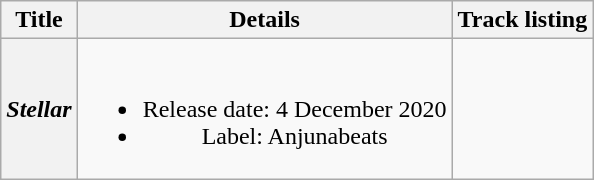<table class="wikitable plainrowheaders" style="text-align:center;">
<tr>
<th scope="col">Title</th>
<th scope="col">Details</th>
<th scope="col">Track listing</th>
</tr>
<tr>
<th scope="row"><em>Stellar</em></th>
<td><br><ul><li>Release date: 4 December 2020</li><li>Label: Anjunabeats</li></ul></td>
<td><br></td>
</tr>
</table>
